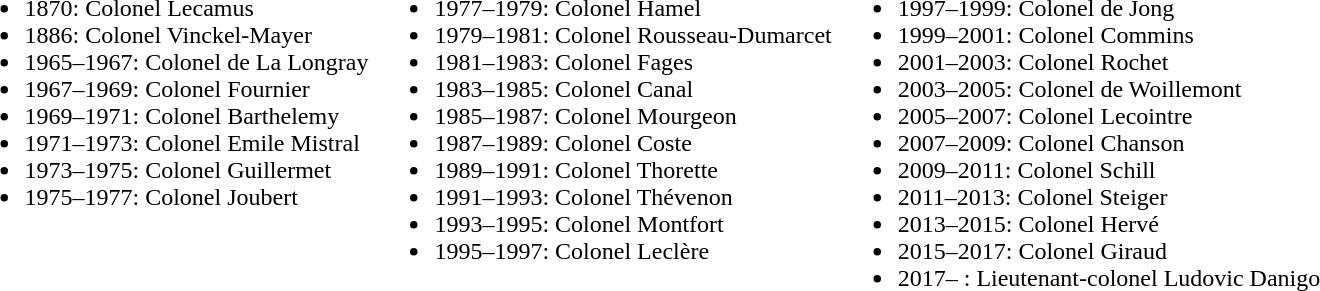<table>
<tr>
<td valign=top><br><ul><li>1870: Colonel Lecamus</li><li>1886: Colonel Vinckel-Mayer</li><li>1965–1967: Colonel de La Longray</li><li>1967–1969: Colonel Fournier</li><li>1969–1971: Colonel Barthelemy</li><li>1971–1973: Colonel Emile Mistral</li><li>1973–1975: Colonel Guillermet</li><li>1975–1977: Colonel Joubert</li></ul></td>
<td valign=top><br><ul><li>1977–1979: Colonel Hamel</li><li>1979–1981: Colonel Rousseau-Dumarcet</li><li>1981–1983: Colonel Fages</li><li>1983–1985: Colonel Canal</li><li>1985–1987: Colonel Mourgeon</li><li>1987–1989: Colonel Coste</li><li>1989–1991: Colonel Thorette</li><li>1991–1993: Colonel Thévenon</li><li>1993–1995: Colonel Montfort</li><li>1995–1997: Colonel Leclère</li></ul></td>
<td valign=top><br><ul><li>1997–1999: Colonel de Jong</li><li>1999–2001: Colonel Commins</li><li>2001–2003: Colonel Rochet</li><li>2003–2005: Colonel de Woillemont</li><li>2005–2007: Colonel Lecointre</li><li>2007–2009: Colonel Chanson</li><li>2009–2011: Colonel Schill</li><li>2011–2013: Colonel Steiger</li><li>2013–2015: Colonel Hervé</li><li>2015–2017: Colonel Giraud</li><li>2017–    : Lieutenant-colonel Ludovic Danigo</li></ul></td>
</tr>
</table>
